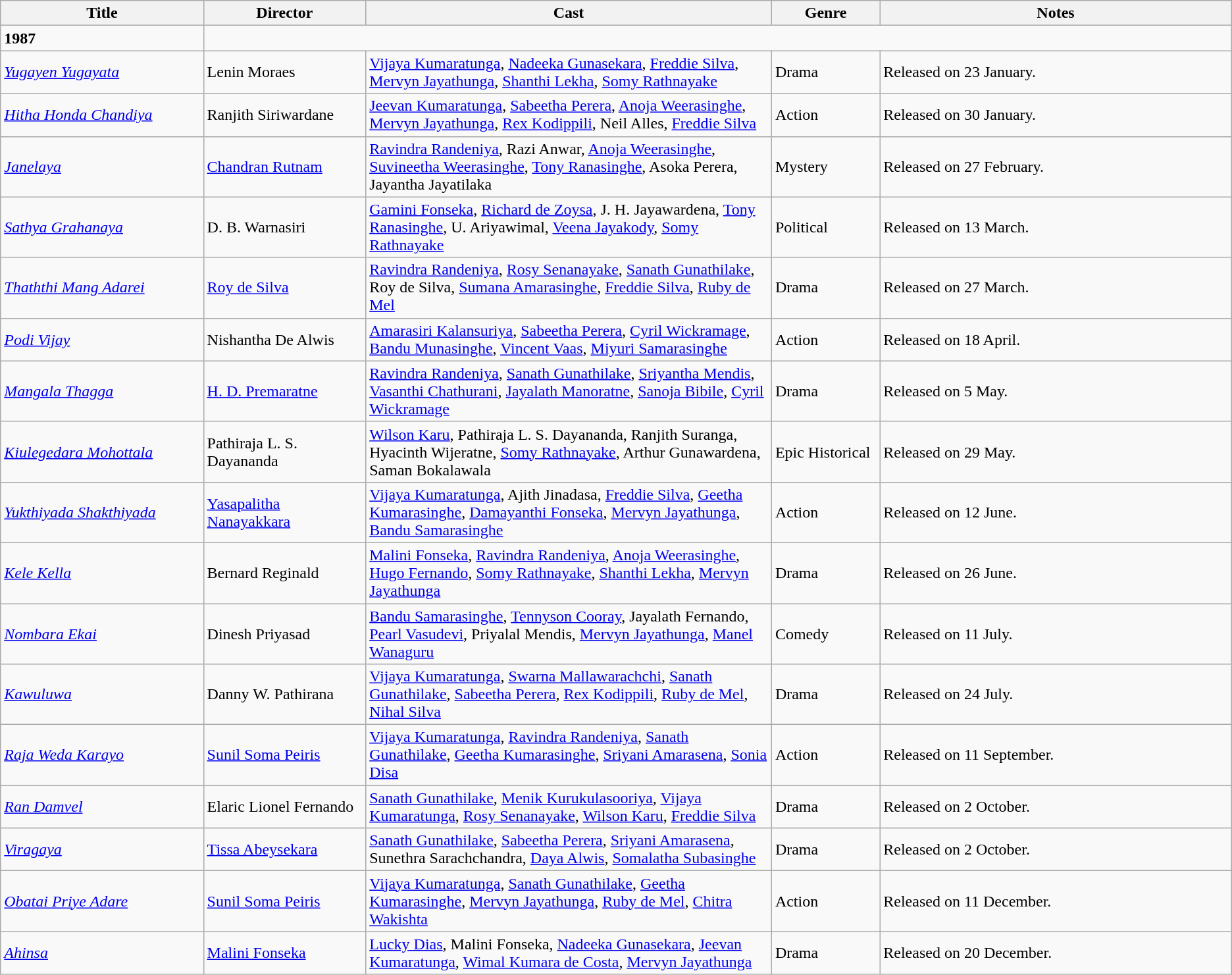<table class="wikitable">
<tr>
<th width=15%>Title</th>
<th width=12%>Director</th>
<th width=30%>Cast</th>
<th width=8%>Genre</th>
<th width=26%>Notes</th>
</tr>
<tr>
<td><strong>1987</strong></td>
</tr>
<tr>
<td><em><a href='#'>Yugayen Yugayata</a></em></td>
<td>Lenin Moraes</td>
<td><a href='#'>Vijaya Kumaratunga</a>, <a href='#'>Nadeeka Gunasekara</a>, <a href='#'>Freddie Silva</a>, <a href='#'>Mervyn Jayathunga</a>, <a href='#'>Shanthi Lekha</a>, <a href='#'>Somy Rathnayake</a></td>
<td>Drama</td>
<td>Released on 23 January.</td>
</tr>
<tr>
<td><em><a href='#'>Hitha Honda Chandiya</a></em></td>
<td>Ranjith Siriwardane</td>
<td><a href='#'>Jeevan Kumaratunga</a>, <a href='#'>Sabeetha Perera</a>, <a href='#'>Anoja Weerasinghe</a>, <a href='#'>Mervyn Jayathunga</a>, <a href='#'>Rex Kodippili</a>, Neil Alles, <a href='#'>Freddie Silva</a></td>
<td>Action</td>
<td>Released on 30 January.</td>
</tr>
<tr>
<td><em><a href='#'>Janelaya</a></em></td>
<td><a href='#'>Chandran Rutnam</a></td>
<td><a href='#'>Ravindra Randeniya</a>, Razi Anwar, <a href='#'>Anoja Weerasinghe</a>, <a href='#'>Suvineetha Weerasinghe</a>, <a href='#'>Tony Ranasinghe</a>, Asoka Perera, Jayantha Jayatilaka</td>
<td>Mystery</td>
<td>Released on 27 February.</td>
</tr>
<tr>
<td><em><a href='#'>Sathya Grahanaya</a></em></td>
<td>D. B. Warnasiri</td>
<td><a href='#'>Gamini Fonseka</a>, <a href='#'>Richard de Zoysa</a>, J. H. Jayawardena, <a href='#'>Tony Ranasinghe</a>, U. Ariyawimal, <a href='#'>Veena Jayakody</a>, <a href='#'>Somy Rathnayake</a></td>
<td>Political</td>
<td>Released on 13 March.</td>
</tr>
<tr>
<td><em><a href='#'>Thaththi Mang Adarei</a></em></td>
<td><a href='#'>Roy de Silva</a></td>
<td><a href='#'>Ravindra Randeniya</a>, <a href='#'>Rosy Senanayake</a>, <a href='#'>Sanath Gunathilake</a>, Roy de Silva, <a href='#'>Sumana Amarasinghe</a>, <a href='#'>Freddie Silva</a>, <a href='#'>Ruby de Mel</a></td>
<td>Drama</td>
<td>Released on 27 March.</td>
</tr>
<tr>
<td><em><a href='#'>Podi Vijay</a></em></td>
<td>Nishantha De Alwis</td>
<td><a href='#'>Amarasiri Kalansuriya</a>, <a href='#'>Sabeetha Perera</a>, <a href='#'>Cyril Wickramage</a>, <a href='#'>Bandu Munasinghe</a>, <a href='#'>Vincent Vaas</a>, <a href='#'>Miyuri Samarasinghe</a></td>
<td>Action</td>
<td>Released on 18 April.</td>
</tr>
<tr>
<td><em><a href='#'>Mangala Thagga</a></em></td>
<td><a href='#'>H. D. Premaratne</a></td>
<td><a href='#'>Ravindra Randeniya</a>, <a href='#'>Sanath Gunathilake</a>, <a href='#'>Sriyantha Mendis</a>, <a href='#'>Vasanthi Chathurani</a>, <a href='#'>Jayalath Manoratne</a>, <a href='#'>Sanoja Bibile</a>, <a href='#'>Cyril Wickramage</a></td>
<td>Drama</td>
<td>Released on 5 May.</td>
</tr>
<tr>
<td><em><a href='#'>Kiulegedara Mohottala</a></em></td>
<td>Pathiraja L. S. Dayananda</td>
<td><a href='#'>Wilson Karu</a>, Pathiraja L. S. Dayananda, Ranjith Suranga, Hyacinth Wijeratne, <a href='#'>Somy Rathnayake</a>, Arthur Gunawardena, Saman Bokalawala</td>
<td>Epic Historical</td>
<td>Released on 29 May.</td>
</tr>
<tr>
<td><em><a href='#'>Yukthiyada Shakthiyada</a></em></td>
<td><a href='#'>Yasapalitha Nanayakkara</a></td>
<td><a href='#'>Vijaya Kumaratunga</a>, Ajith Jinadasa, <a href='#'>Freddie Silva</a>, <a href='#'>Geetha Kumarasinghe</a>, <a href='#'>Damayanthi Fonseka</a>, <a href='#'>Mervyn Jayathunga</a>, <a href='#'>Bandu Samarasinghe</a></td>
<td>Action</td>
<td>Released on 12 June.</td>
</tr>
<tr>
<td><em><a href='#'>Kele Kella</a></em></td>
<td>Bernard Reginald</td>
<td><a href='#'>Malini Fonseka</a>, <a href='#'>Ravindra Randeniya</a>, <a href='#'>Anoja Weerasinghe</a>, <a href='#'>Hugo Fernando</a>, <a href='#'>Somy Rathnayake</a>, <a href='#'>Shanthi Lekha</a>, <a href='#'>Mervyn Jayathunga</a></td>
<td>Drama</td>
<td>Released on 26 June.</td>
</tr>
<tr>
<td><em><a href='#'>Nombara Ekai</a></em></td>
<td>Dinesh Priyasad</td>
<td><a href='#'>Bandu Samarasinghe</a>, <a href='#'>Tennyson Cooray</a>, Jayalath Fernando, <a href='#'>Pearl Vasudevi</a>, Priyalal Mendis, <a href='#'>Mervyn Jayathunga</a>, <a href='#'>Manel Wanaguru</a></td>
<td>Comedy</td>
<td>Released on 11 July.</td>
</tr>
<tr>
<td><em><a href='#'>Kawuluwa</a></em></td>
<td>Danny W. Pathirana</td>
<td><a href='#'>Vijaya Kumaratunga</a>, <a href='#'>Swarna Mallawarachchi</a>, <a href='#'>Sanath Gunathilake</a>, <a href='#'>Sabeetha Perera</a>, <a href='#'>Rex Kodippili</a>, <a href='#'>Ruby de Mel</a>, <a href='#'>Nihal Silva</a></td>
<td>Drama</td>
<td>Released on 24 July.</td>
</tr>
<tr>
<td><em><a href='#'>Raja Weda Karayo</a></em></td>
<td><a href='#'>Sunil Soma Peiris</a></td>
<td><a href='#'>Vijaya Kumaratunga</a>, <a href='#'>Ravindra Randeniya</a>, <a href='#'>Sanath Gunathilake</a>, <a href='#'>Geetha Kumarasinghe</a>, <a href='#'>Sriyani Amarasena</a>, <a href='#'>Sonia Disa</a></td>
<td>Action</td>
<td>Released on 11 September.</td>
</tr>
<tr>
<td><em><a href='#'>Ran Damvel</a></em></td>
<td>Elaric Lionel Fernando</td>
<td><a href='#'>Sanath Gunathilake</a>, <a href='#'>Menik Kurukulasooriya</a>, <a href='#'>Vijaya Kumaratunga</a>, <a href='#'>Rosy Senanayake</a>, <a href='#'>Wilson Karu</a>, <a href='#'>Freddie Silva</a></td>
<td>Drama</td>
<td>Released on 2 October.</td>
</tr>
<tr>
<td><em><a href='#'>Viragaya</a></em></td>
<td><a href='#'>Tissa Abeysekara</a></td>
<td><a href='#'>Sanath Gunathilake</a>, <a href='#'>Sabeetha Perera</a>, <a href='#'>Sriyani Amarasena</a>, Sunethra Sarachchandra, <a href='#'>Daya Alwis</a>, <a href='#'>Somalatha Subasinghe</a></td>
<td>Drama</td>
<td>Released on 2 October.</td>
</tr>
<tr>
<td><em><a href='#'>Obatai Priye Adare</a></em></td>
<td><a href='#'>Sunil Soma Peiris</a></td>
<td><a href='#'>Vijaya Kumaratunga</a>, <a href='#'>Sanath Gunathilake</a>, <a href='#'>Geetha Kumarasinghe</a>, <a href='#'>Mervyn Jayathunga</a>, <a href='#'>Ruby de Mel</a>, <a href='#'>Chitra Wakishta</a></td>
<td>Action</td>
<td>Released on 11 December.</td>
</tr>
<tr>
<td><em><a href='#'>Ahinsa</a></em></td>
<td><a href='#'>Malini Fonseka</a></td>
<td><a href='#'>Lucky Dias</a>, Malini Fonseka, <a href='#'>Nadeeka Gunasekara</a>, <a href='#'>Jeevan Kumaratunga</a>, <a href='#'>Wimal Kumara de Costa</a>, <a href='#'>Mervyn Jayathunga</a></td>
<td>Drama</td>
<td>Released on 20 December.</td>
</tr>
</table>
